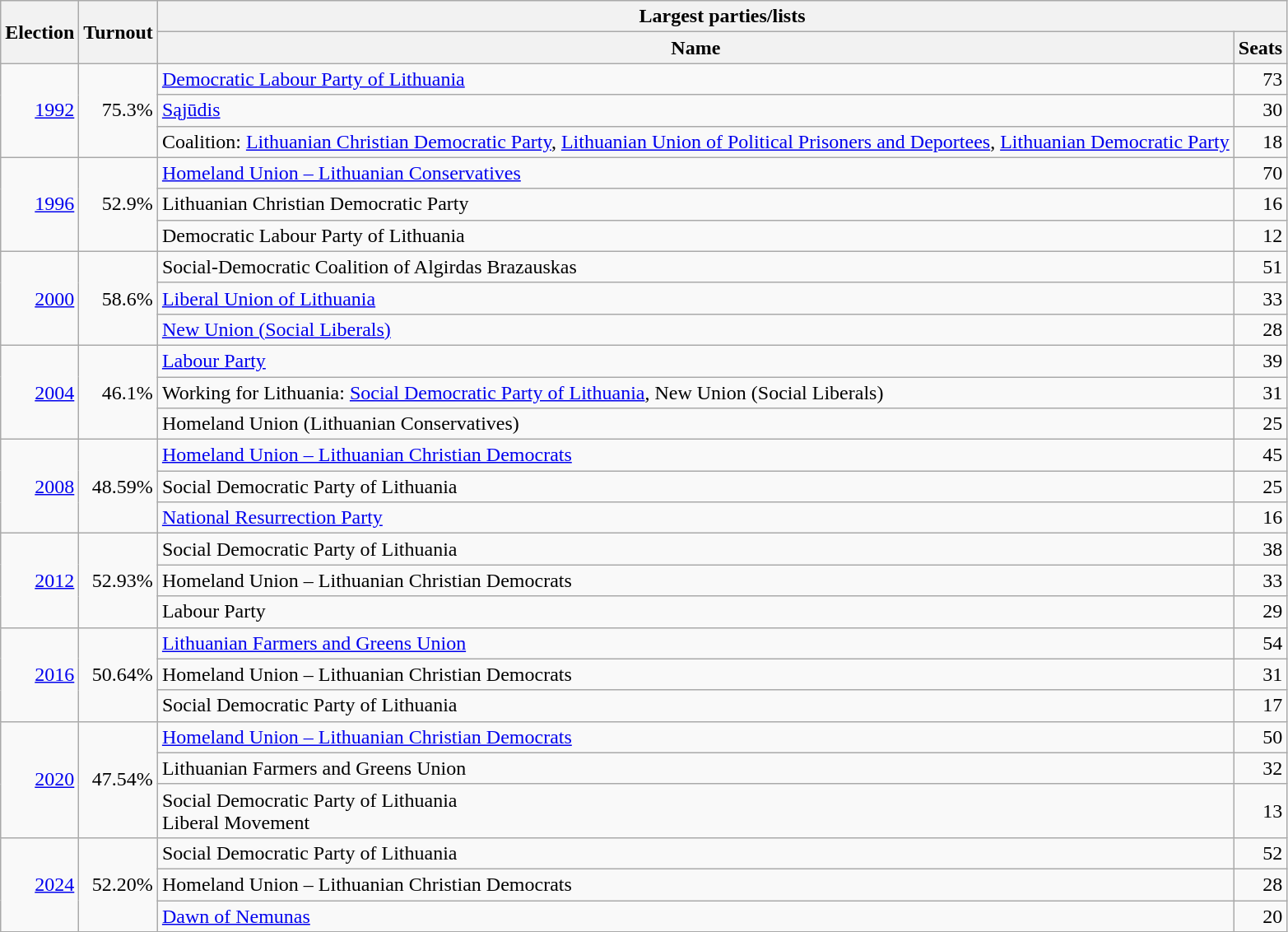<table class=wikitable style=text-align:right>
<tr>
<th rowspan=2>Election</th>
<th rowspan=2>Turnout</th>
<th colspan=2>Largest parties/lists</th>
</tr>
<tr>
<th>Name</th>
<th>Seats</th>
</tr>
<tr>
<td rowspan=3 align=right><a href='#'>1992</a></td>
<td rowspan=3>75.3%</td>
<td align=left><a href='#'>Democratic Labour Party of Lithuania</a></td>
<td>73</td>
</tr>
<tr>
<td align=left><a href='#'>Sąjūdis</a></td>
<td>30</td>
</tr>
<tr>
<td align=left>Coalition: <a href='#'>Lithuanian Christian Democratic Party</a>, <a href='#'>Lithuanian Union of Political Prisoners and Deportees</a>, <a href='#'>Lithuanian Democratic Party</a></td>
<td>18</td>
</tr>
<tr>
<td rowspan=3 align=right><a href='#'>1996</a></td>
<td rowspan=3>52.9%</td>
<td align=left><a href='#'>Homeland Union – Lithuanian Conservatives</a></td>
<td>70</td>
</tr>
<tr>
<td align=left>Lithuanian Christian Democratic Party</td>
<td>16</td>
</tr>
<tr>
<td align=left>Democratic Labour Party of Lithuania</td>
<td>12</td>
</tr>
<tr>
<td rowspan=3 align=right><a href='#'>2000</a></td>
<td rowspan=3>58.6%</td>
<td align=left>Social-Democratic Coalition of Algirdas Brazauskas</td>
<td>51</td>
</tr>
<tr>
<td align=left><a href='#'>Liberal Union of Lithuania</a></td>
<td>33</td>
</tr>
<tr>
<td align=left><a href='#'>New Union (Social Liberals)</a></td>
<td>28</td>
</tr>
<tr>
<td rowspan=3 align=right><a href='#'>2004</a></td>
<td rowspan=3>46.1%</td>
<td align=left><a href='#'>Labour Party</a></td>
<td>39</td>
</tr>
<tr>
<td align=left>Working for Lithuania: <a href='#'>Social Democratic Party of Lithuania</a>, New Union (Social Liberals)</td>
<td>31</td>
</tr>
<tr>
<td align=left>Homeland Union (Lithuanian Conservatives)</td>
<td>25</td>
</tr>
<tr>
<td rowspan=3 align=right><a href='#'>2008</a></td>
<td rowspan=3>48.59%</td>
<td align=left><a href='#'>Homeland Union – Lithuanian Christian Democrats</a></td>
<td>45</td>
</tr>
<tr>
<td align=left>Social Democratic Party of Lithuania</td>
<td>25</td>
</tr>
<tr>
<td align=left><a href='#'>National Resurrection Party</a></td>
<td>16</td>
</tr>
<tr>
<td rowspan=3 align=right><a href='#'>2012</a></td>
<td rowspan=3>52.93%</td>
<td align=left>Social Democratic Party of Lithuania</td>
<td>38</td>
</tr>
<tr>
<td align=left>Homeland Union – Lithuanian Christian Democrats</td>
<td>33</td>
</tr>
<tr>
<td align=left>Labour Party</td>
<td>29</td>
</tr>
<tr>
<td rowspan=3 align=right><a href='#'>2016</a></td>
<td rowspan=3>50.64%</td>
<td align=left><a href='#'>Lithuanian Farmers and Greens Union</a></td>
<td>54</td>
</tr>
<tr>
<td align=left>Homeland Union – Lithuanian Christian Democrats</td>
<td>31</td>
</tr>
<tr>
<td align=left>Social Democratic Party of Lithuania</td>
<td>17</td>
</tr>
<tr>
<td rowspan=3 align=right><a href='#'>2020</a></td>
<td rowspan=3>47.54%</td>
<td align=left><a href='#'>Homeland Union – Lithuanian Christian Democrats</a></td>
<td>50</td>
</tr>
<tr>
<td align=left>Lithuanian Farmers and Greens Union</td>
<td>32</td>
</tr>
<tr>
<td align=left>Social Democratic Party of Lithuania<br>Liberal Movement</td>
<td>13</td>
</tr>
<tr>
<td rowspan=3 align=right><a href='#'>2024</a></td>
<td rowspan=3>52.20%</td>
<td align=left>Social Democratic Party of Lithuania</td>
<td>52</td>
</tr>
<tr>
<td align=left>Homeland Union – Lithuanian Christian Democrats</td>
<td>28</td>
</tr>
<tr>
<td align=left><a href='#'>Dawn of Nemunas</a></td>
<td>20</td>
</tr>
</table>
